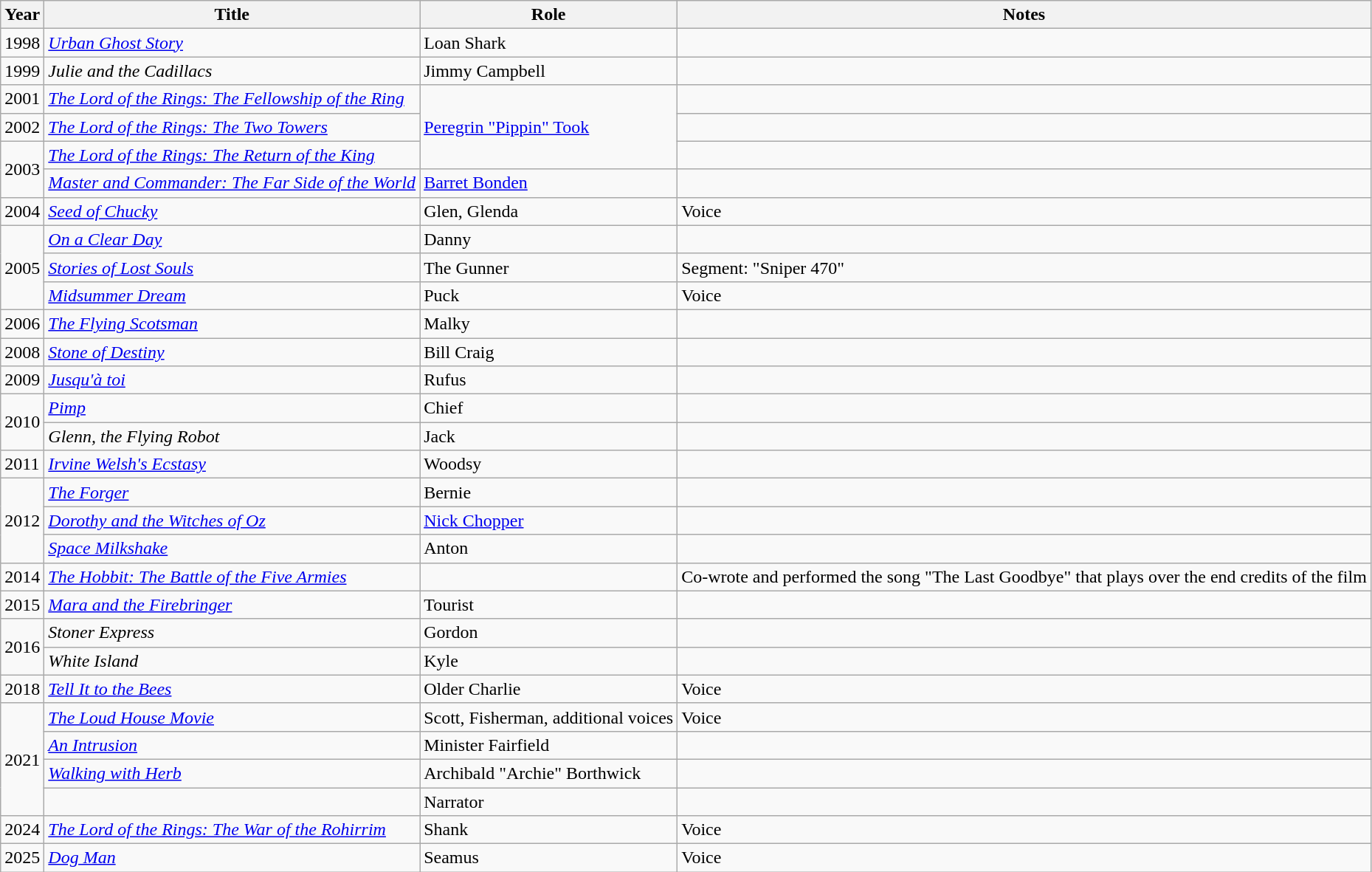<table class="wikitable sortable">
<tr>
<th>Year</th>
<th>Title</th>
<th>Role</th>
<th class="unsortable">Notes</th>
</tr>
<tr>
<td>1998</td>
<td><em><a href='#'>Urban Ghost Story</a></em></td>
<td>Loan Shark</td>
<td></td>
</tr>
<tr>
<td>1999</td>
<td><em>Julie and the Cadillacs</em></td>
<td>Jimmy Campbell</td>
<td></td>
</tr>
<tr>
<td>2001</td>
<td><em><a href='#'>The Lord of the Rings: The Fellowship of the Ring</a></em></td>
<td rowspan="3"><a href='#'>Peregrin "Pippin" Took</a></td>
<td></td>
</tr>
<tr>
<td>2002</td>
<td><em><a href='#'>The Lord of the Rings: The Two Towers</a></em></td>
<td></td>
</tr>
<tr>
<td rowspan="2">2003</td>
<td><em><a href='#'>The Lord of the Rings: The Return of the King</a></em></td>
<td></td>
</tr>
<tr>
<td><em><a href='#'>Master and Commander: The Far Side of the World</a></em></td>
<td><a href='#'>Barret Bonden</a></td>
<td></td>
</tr>
<tr>
<td>2004</td>
<td><em><a href='#'>Seed of Chucky</a></em></td>
<td>Glen, Glenda</td>
<td>Voice</td>
</tr>
<tr>
<td rowspan="3">2005</td>
<td><em><a href='#'>On a Clear Day</a></em></td>
<td>Danny</td>
<td></td>
</tr>
<tr>
<td><em><a href='#'>Stories of Lost Souls</a></em></td>
<td>The Gunner</td>
<td>Segment: "Sniper 470"</td>
</tr>
<tr>
<td><em><a href='#'>Midsummer Dream</a></em></td>
<td>Puck</td>
<td>Voice</td>
</tr>
<tr>
<td>2006</td>
<td><em><a href='#'>The Flying Scotsman</a></em></td>
<td>Malky</td>
<td></td>
</tr>
<tr>
<td>2008</td>
<td><em><a href='#'>Stone of Destiny</a></em></td>
<td>Bill Craig</td>
<td></td>
</tr>
<tr>
<td>2009</td>
<td><em><a href='#'>Jusqu'à toi</a></em></td>
<td>Rufus</td>
<td></td>
</tr>
<tr>
<td rowspan="2">2010</td>
<td><em><a href='#'>Pimp</a></em></td>
<td>Chief</td>
<td></td>
</tr>
<tr>
<td><em>Glenn, the Flying Robot</em></td>
<td>Jack</td>
<td></td>
</tr>
<tr>
<td>2011</td>
<td><em><a href='#'>Irvine Welsh's Ecstasy</a></em></td>
<td>Woodsy</td>
<td></td>
</tr>
<tr>
<td rowspan="3">2012</td>
<td><em><a href='#'>The Forger</a></em></td>
<td>Bernie</td>
<td></td>
</tr>
<tr>
<td><em><a href='#'>Dorothy and the Witches of Oz</a></em></td>
<td><a href='#'>Nick Chopper</a></td>
<td></td>
</tr>
<tr>
<td><em><a href='#'>Space Milkshake</a></em></td>
<td>Anton</td>
<td></td>
</tr>
<tr>
<td>2014</td>
<td><em><a href='#'>The Hobbit: The Battle of the Five Armies</a></em></td>
<td></td>
<td>Co-wrote and performed the song "The Last Goodbye" that plays over the end credits of the film</td>
</tr>
<tr>
<td>2015</td>
<td><em><a href='#'>Mara and the Firebringer</a></em></td>
<td>Tourist</td>
<td></td>
</tr>
<tr>
<td rowspan="2">2016</td>
<td><em>Stoner Express</em></td>
<td>Gordon</td>
<td></td>
</tr>
<tr>
<td><em>White Island</em></td>
<td>Kyle</td>
<td></td>
</tr>
<tr>
<td>2018</td>
<td><em><a href='#'>Tell It to the Bees</a></em></td>
<td>Older Charlie</td>
<td>Voice</td>
</tr>
<tr>
<td rowspan="4">2021</td>
<td><em><a href='#'>The Loud House Movie</a></em></td>
<td>Scott, Fisherman, additional voices</td>
<td>Voice</td>
</tr>
<tr>
<td><em><a href='#'>An Intrusion</a></em></td>
<td>Minister Fairfield</td>
<td></td>
</tr>
<tr>
<td><em><a href='#'>Walking with Herb</a></em></td>
<td>Archibald "Archie" Borthwick</td>
<td></td>
</tr>
<tr>
<td><em></em></td>
<td>Narrator</td>
<td></td>
</tr>
<tr>
<td>2024</td>
<td><em><a href='#'>The Lord of the Rings: The War of the Rohirrim</a></em></td>
<td>Shank</td>
<td>Voice</td>
</tr>
<tr>
<td>2025</td>
<td><em><a href='#'>Dog Man</a></em></td>
<td>Seamus</td>
<td>Voice</td>
</tr>
</table>
